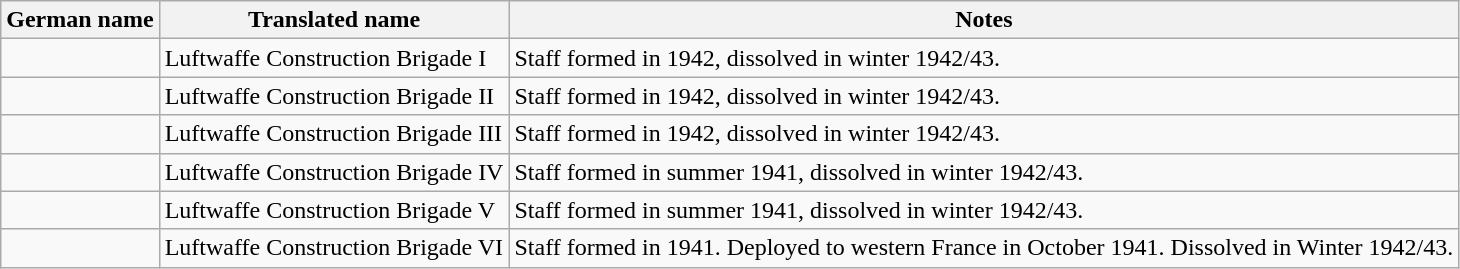<table class="wikitable">
<tr>
<th>German name</th>
<th>Translated name</th>
<th>Notes</th>
</tr>
<tr>
<td></td>
<td>Luftwaffe Construction Brigade I</td>
<td>Staff formed in 1942, dissolved in winter 1942/43.</td>
</tr>
<tr>
<td></td>
<td>Luftwaffe Construction Brigade II</td>
<td>Staff formed in 1942, dissolved in winter 1942/43.</td>
</tr>
<tr>
<td></td>
<td>Luftwaffe Construction Brigade III</td>
<td>Staff formed in 1942, dissolved in winter 1942/43.</td>
</tr>
<tr>
<td></td>
<td>Luftwaffe Construction Brigade IV</td>
<td>Staff formed in summer 1941, dissolved in winter 1942/43.</td>
</tr>
<tr>
<td></td>
<td>Luftwaffe Construction Brigade V</td>
<td>Staff formed in summer 1941, dissolved in winter 1942/43.</td>
</tr>
<tr>
<td></td>
<td>Luftwaffe Construction Brigade VI</td>
<td>Staff formed in 1941. Deployed to western France in October 1941. Dissolved in Winter 1942/43.</td>
</tr>
</table>
